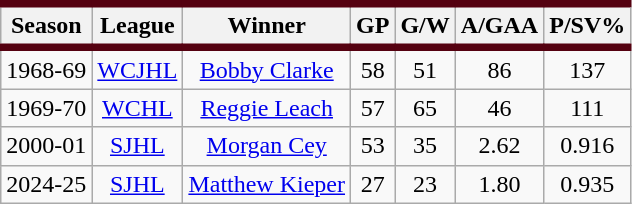<table class="wikitable" style="text-align:center">
<tr style="border-top:#550110 5px solid; border-bottom:#550110 5px solid">
<th>Season</th>
<th>League</th>
<th>Winner</th>
<th>GP</th>
<th>G/W</th>
<th>A/GAA</th>
<th>P/SV%</th>
</tr>
<tr>
<td>1968-69</td>
<td><a href='#'>WCJHL</a></td>
<td><a href='#'>Bobby Clarke</a></td>
<td>58</td>
<td>51</td>
<td>86</td>
<td>137</td>
</tr>
<tr>
<td>1969-70</td>
<td><a href='#'>WCHL</a></td>
<td><a href='#'>Reggie Leach</a></td>
<td>57</td>
<td>65</td>
<td>46</td>
<td>111</td>
</tr>
<tr>
<td>2000-01</td>
<td><a href='#'>SJHL</a></td>
<td><a href='#'>Morgan Cey</a></td>
<td>53</td>
<td>35</td>
<td>2.62</td>
<td>0.916</td>
</tr>
<tr>
<td>2024-25</td>
<td><a href='#'>SJHL</a></td>
<td><a href='#'>Matthew Kieper</a></td>
<td>27</td>
<td>23</td>
<td>1.80</td>
<td>0.935</td>
</tr>
</table>
